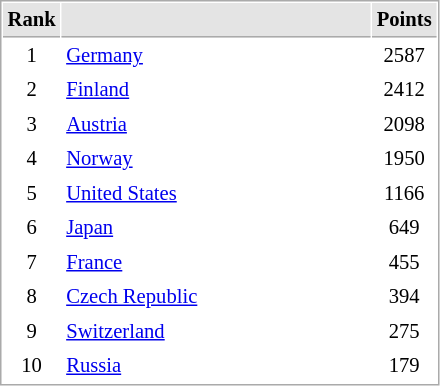<table cellspacing="1" cellpadding="3" style="border:1px solid #AAAAAA;font-size:86%">
<tr bgcolor="#E4E4E4">
<th style="border-bottom:1px solid #AAAAAA" width=10>Rank</th>
<th style="border-bottom:1px solid #AAAAAA" width=200></th>
<th style="border-bottom:1px solid #AAAAAA" width=20>Points</th>
</tr>
<tr align="center">
<td>1</td>
<td align="left"> <a href='#'>Germany</a></td>
<td>2587</td>
</tr>
<tr align="center">
<td>2</td>
<td align="left"> <a href='#'>Finland</a></td>
<td>2412</td>
</tr>
<tr align="center">
<td>3</td>
<td align="left"> <a href='#'>Austria</a></td>
<td>2098</td>
</tr>
<tr align="center">
<td>4</td>
<td align="left"> <a href='#'>Norway</a></td>
<td>1950</td>
</tr>
<tr align="center">
<td>5</td>
<td align="left"> <a href='#'>United States</a></td>
<td>1166</td>
</tr>
<tr align="center">
<td>6</td>
<td align="left"> <a href='#'>Japan</a></td>
<td>649</td>
</tr>
<tr align="center">
<td>7</td>
<td align="left"> <a href='#'>France</a></td>
<td>455</td>
</tr>
<tr align="center">
<td>8</td>
<td align="left"> <a href='#'>Czech Republic</a></td>
<td>394</td>
</tr>
<tr align="center">
<td>9</td>
<td align="left"> <a href='#'>Switzerland</a></td>
<td>275</td>
</tr>
<tr align="center">
<td>10</td>
<td align="left"> <a href='#'>Russia</a></td>
<td>179</td>
</tr>
</table>
